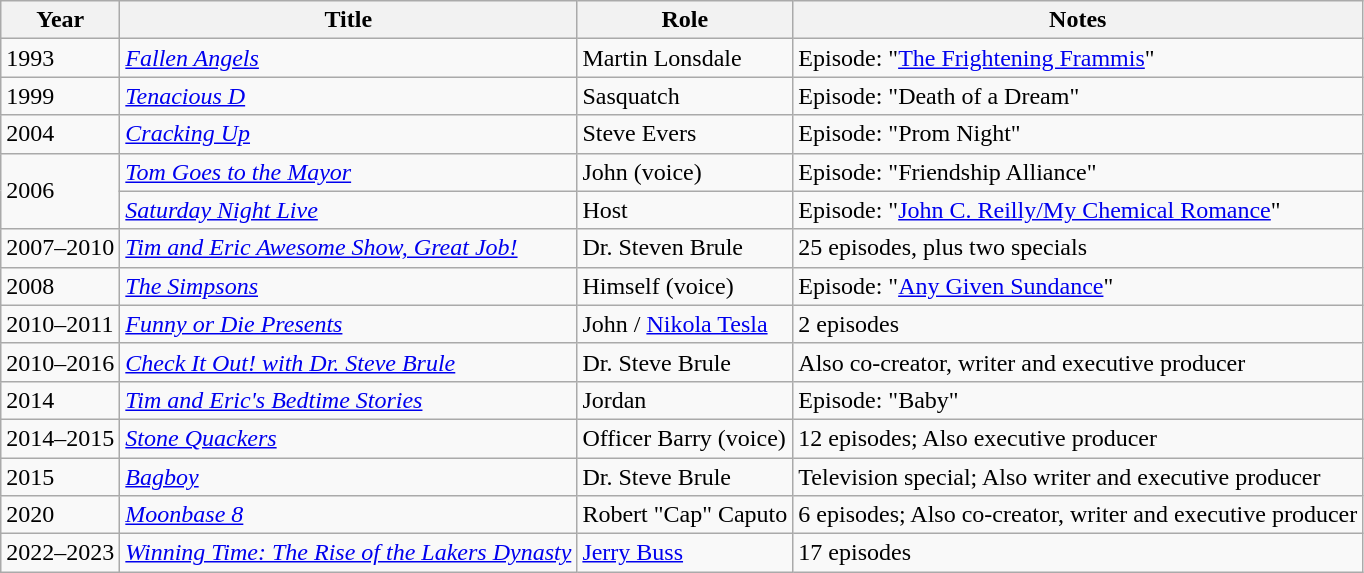<table class="wikitable sortable">
<tr>
<th>Year</th>
<th>Title</th>
<th>Role</th>
<th>Notes</th>
</tr>
<tr>
<td>1993</td>
<td><em><a href='#'>Fallen Angels</a></em></td>
<td>Martin Lonsdale</td>
<td>Episode: "<a href='#'>The Frightening Frammis</a>"</td>
</tr>
<tr>
<td>1999</td>
<td><em><a href='#'>Tenacious D</a></em></td>
<td>Sasquatch</td>
<td>Episode: "Death of a Dream"</td>
</tr>
<tr>
<td>2004</td>
<td><em><a href='#'>Cracking Up</a></em></td>
<td>Steve Evers</td>
<td>Episode: "Prom Night"</td>
</tr>
<tr>
<td rowspan=2>2006</td>
<td><em><a href='#'>Tom Goes to the Mayor</a></em></td>
<td>John (voice)</td>
<td>Episode: "Friendship Alliance"</td>
</tr>
<tr>
<td><em><a href='#'>Saturday Night Live</a></em></td>
<td>Host</td>
<td>Episode: "<a href='#'>John C. Reilly/My Chemical Romance</a>"</td>
</tr>
<tr>
<td>2007–2010</td>
<td><em><a href='#'>Tim and Eric Awesome Show, Great Job!</a></em></td>
<td>Dr. Steven Brule</td>
<td>25 episodes, plus two specials</td>
</tr>
<tr>
<td>2008</td>
<td><em><a href='#'>The Simpsons</a></em></td>
<td>Himself (voice)</td>
<td>Episode: "<a href='#'>Any Given Sundance</a>"</td>
</tr>
<tr>
<td>2010–2011</td>
<td><em><a href='#'>Funny or Die Presents</a></em></td>
<td>John / <a href='#'>Nikola Tesla</a></td>
<td>2 episodes</td>
</tr>
<tr>
<td>2010–2016</td>
<td><em><a href='#'>Check It Out! with Dr. Steve Brule</a></em></td>
<td>Dr. Steve Brule</td>
<td>Also co-creator, writer and executive producer</td>
</tr>
<tr>
<td>2014</td>
<td><em><a href='#'>Tim and Eric's Bedtime Stories</a></em></td>
<td>Jordan</td>
<td>Episode: "Baby"</td>
</tr>
<tr>
<td>2014–2015</td>
<td><em><a href='#'>Stone Quackers</a></em></td>
<td>Officer Barry (voice)</td>
<td>12 episodes; Also executive producer</td>
</tr>
<tr>
<td>2015</td>
<td><em><a href='#'>Bagboy</a></em></td>
<td>Dr. Steve Brule</td>
<td>Television special; Also writer and executive producer</td>
</tr>
<tr>
<td>2020</td>
<td><em><a href='#'>Moonbase 8</a></em></td>
<td>Robert "Cap" Caputo</td>
<td>6 episodes; Also co-creator, writer and executive producer</td>
</tr>
<tr>
<td>2022–2023</td>
<td><em><a href='#'>Winning Time: The Rise of the Lakers Dynasty</a></em></td>
<td><a href='#'>Jerry Buss</a></td>
<td>17 episodes</td>
</tr>
</table>
